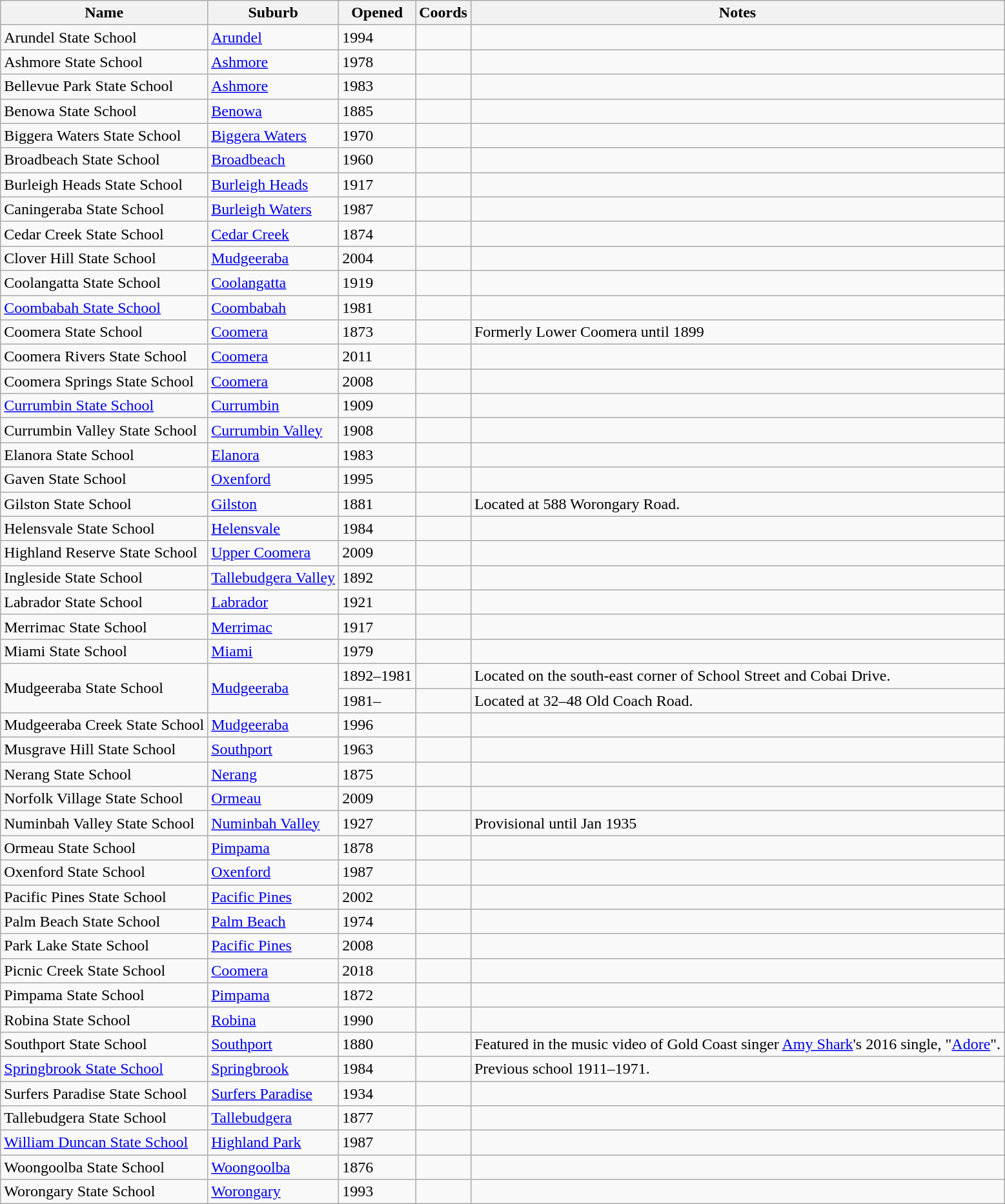<table class="wikitable sortable">
<tr>
<th>Name</th>
<th>Suburb</th>
<th>Opened</th>
<th>Coords</th>
<th>Notes</th>
</tr>
<tr>
<td>Arundel State School</td>
<td><a href='#'>Arundel</a></td>
<td>1994</td>
<td></td>
<td></td>
</tr>
<tr>
<td>Ashmore State School</td>
<td><a href='#'>Ashmore</a></td>
<td>1978</td>
<td></td>
<td></td>
</tr>
<tr>
<td>Bellevue Park State School</td>
<td><a href='#'>Ashmore</a></td>
<td>1983</td>
<td></td>
<td></td>
</tr>
<tr>
<td>Benowa State School</td>
<td><a href='#'>Benowa</a></td>
<td>1885</td>
<td></td>
<td></td>
</tr>
<tr>
<td>Biggera Waters State School</td>
<td><a href='#'>Biggera Waters</a></td>
<td>1970</td>
<td></td>
<td></td>
</tr>
<tr>
<td>Broadbeach State School</td>
<td><a href='#'>Broadbeach</a></td>
<td>1960</td>
<td></td>
<td></td>
</tr>
<tr>
<td>Burleigh Heads State School</td>
<td><a href='#'>Burleigh Heads</a></td>
<td>1917</td>
<td></td>
<td></td>
</tr>
<tr>
<td>Caningeraba State School</td>
<td><a href='#'>Burleigh Waters</a></td>
<td>1987</td>
<td></td>
<td></td>
</tr>
<tr>
<td>Cedar Creek State School</td>
<td><a href='#'>Cedar Creek</a></td>
<td>1874</td>
<td></td>
<td></td>
</tr>
<tr>
<td>Clover Hill State School</td>
<td><a href='#'>Mudgeeraba</a></td>
<td>2004</td>
<td></td>
<td></td>
</tr>
<tr>
<td>Coolangatta State School</td>
<td><a href='#'>Coolangatta</a></td>
<td>1919</td>
<td></td>
<td></td>
</tr>
<tr>
<td><a href='#'>Coombabah State School</a></td>
<td><a href='#'>Coombabah</a></td>
<td>1981</td>
<td></td>
<td></td>
</tr>
<tr>
<td>Coomera State School</td>
<td><a href='#'>Coomera</a></td>
<td>1873</td>
<td></td>
<td>Formerly Lower Coomera until 1899</td>
</tr>
<tr>
<td>Coomera Rivers State School</td>
<td><a href='#'>Coomera</a></td>
<td>2011</td>
<td></td>
<td></td>
</tr>
<tr>
<td>Coomera Springs State School</td>
<td><a href='#'>Coomera</a></td>
<td>2008</td>
<td></td>
<td></td>
</tr>
<tr>
<td><a href='#'>Currumbin State School</a></td>
<td><a href='#'>Currumbin</a></td>
<td>1909</td>
<td></td>
<td></td>
</tr>
<tr>
<td>Currumbin Valley State School</td>
<td><a href='#'>Currumbin Valley</a></td>
<td>1908</td>
<td></td>
<td></td>
</tr>
<tr>
<td>Elanora State School</td>
<td><a href='#'>Elanora</a></td>
<td>1983</td>
<td></td>
<td></td>
</tr>
<tr>
<td>Gaven State School</td>
<td><a href='#'>Oxenford</a></td>
<td>1995</td>
<td></td>
<td></td>
</tr>
<tr>
<td>Gilston State School</td>
<td><a href='#'>Gilston</a></td>
<td>1881</td>
<td></td>
<td>Located at 588 Worongary Road.</td>
</tr>
<tr>
<td>Helensvale State School</td>
<td><a href='#'>Helensvale</a></td>
<td>1984</td>
<td></td>
<td></td>
</tr>
<tr>
<td>Highland Reserve State School</td>
<td><a href='#'>Upper Coomera</a></td>
<td>2009</td>
<td></td>
<td></td>
</tr>
<tr>
<td>Ingleside State School</td>
<td><a href='#'>Tallebudgera Valley</a></td>
<td>1892</td>
<td></td>
<td></td>
</tr>
<tr>
<td>Labrador State School</td>
<td><a href='#'>Labrador</a></td>
<td>1921</td>
<td></td>
<td></td>
</tr>
<tr>
<td>Merrimac State School</td>
<td><a href='#'>Merrimac</a></td>
<td>1917</td>
<td></td>
<td></td>
</tr>
<tr>
<td>Miami State School</td>
<td><a href='#'>Miami</a></td>
<td>1979</td>
<td></td>
<td></td>
</tr>
<tr>
<td rowspan="2">Mudgeeraba State School</td>
<td rowspan="2"><a href='#'>Mudgeeraba</a></td>
<td>1892–1981</td>
<td></td>
<td>Located on the south-east corner of School Street and Cobai Drive.</td>
</tr>
<tr>
<td>1981–</td>
<td></td>
<td>Located at 32–48 Old Coach Road.</td>
</tr>
<tr>
<td>Mudgeeraba Creek State School</td>
<td><a href='#'>Mudgeeraba</a></td>
<td>1996</td>
<td></td>
<td></td>
</tr>
<tr>
<td>Musgrave Hill State School</td>
<td><a href='#'>Southport</a></td>
<td>1963</td>
<td></td>
<td></td>
</tr>
<tr>
<td>Nerang State School</td>
<td><a href='#'>Nerang</a></td>
<td>1875</td>
<td></td>
<td></td>
</tr>
<tr>
<td>Norfolk Village State School</td>
<td><a href='#'>Ormeau</a></td>
<td>2009</td>
<td></td>
<td></td>
</tr>
<tr>
<td>Numinbah Valley State School</td>
<td><a href='#'>Numinbah Valley</a></td>
<td>1927</td>
<td></td>
<td>Provisional until Jan 1935</td>
</tr>
<tr>
<td>Ormeau State School</td>
<td><a href='#'>Pimpama</a></td>
<td>1878</td>
<td></td>
<td></td>
</tr>
<tr>
<td>Oxenford State School</td>
<td><a href='#'>Oxenford</a></td>
<td>1987</td>
<td></td>
<td></td>
</tr>
<tr>
<td>Pacific Pines State School</td>
<td><a href='#'>Pacific Pines</a></td>
<td>2002</td>
<td></td>
<td></td>
</tr>
<tr>
<td>Palm Beach State School</td>
<td><a href='#'>Palm Beach</a></td>
<td>1974</td>
<td></td>
<td></td>
</tr>
<tr>
<td>Park Lake State School</td>
<td><a href='#'>Pacific Pines</a></td>
<td>2008</td>
<td></td>
<td></td>
</tr>
<tr>
<td>Picnic Creek State School</td>
<td><a href='#'>Coomera</a></td>
<td>2018</td>
<td></td>
<td></td>
</tr>
<tr>
<td>Pimpama State School</td>
<td><a href='#'>Pimpama</a></td>
<td>1872</td>
<td></td>
<td></td>
</tr>
<tr>
<td>Robina State School</td>
<td><a href='#'>Robina</a></td>
<td>1990</td>
<td></td>
<td></td>
</tr>
<tr>
<td>Southport State School</td>
<td><a href='#'>Southport</a></td>
<td>1880</td>
<td></td>
<td>Featured in the music video of Gold Coast singer <a href='#'>Amy Shark</a>'s 2016 single, "<a href='#'>Adore</a>".</td>
</tr>
<tr>
<td><a href='#'>Springbrook State School</a></td>
<td><a href='#'>Springbrook</a></td>
<td>1984</td>
<td></td>
<td>Previous school 1911–1971.</td>
</tr>
<tr>
<td>Surfers Paradise State School</td>
<td><a href='#'>Surfers Paradise</a></td>
<td>1934</td>
<td></td>
<td></td>
</tr>
<tr>
<td>Tallebudgera State School</td>
<td><a href='#'>Tallebudgera</a></td>
<td>1877</td>
<td></td>
<td></td>
</tr>
<tr>
<td><a href='#'>William Duncan State School</a></td>
<td><a href='#'>Highland Park</a></td>
<td>1987</td>
<td></td>
<td></td>
</tr>
<tr>
<td>Woongoolba State School</td>
<td><a href='#'>Woongoolba</a></td>
<td>1876</td>
<td></td>
<td></td>
</tr>
<tr>
<td>Worongary State School</td>
<td><a href='#'>Worongary</a></td>
<td>1993</td>
<td></td>
<td></td>
</tr>
</table>
